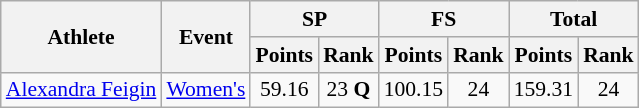<table class=wikitable style=font-size:90%;text-align:center>
<tr>
<th rowspan="2">Athlete</th>
<th rowspan="2">Event</th>
<th colspan="2">SP</th>
<th colspan="2">FS</th>
<th colspan="2">Total</th>
</tr>
<tr>
<th>Points</th>
<th>Rank</th>
<th>Points</th>
<th>Rank</th>
<th>Points</th>
<th>Rank</th>
</tr>
<tr>
<td><a href='#'>Alexandra Feigin</a></td>
<td><a href='#'>Women's</a></td>
<td align="center">59.16</td>
<td align="center">23 <strong>Q</strong></td>
<td align="center">100.15</td>
<td align="center">24</td>
<td align="center">159.31</td>
<td align="center">24</td>
</tr>
</table>
